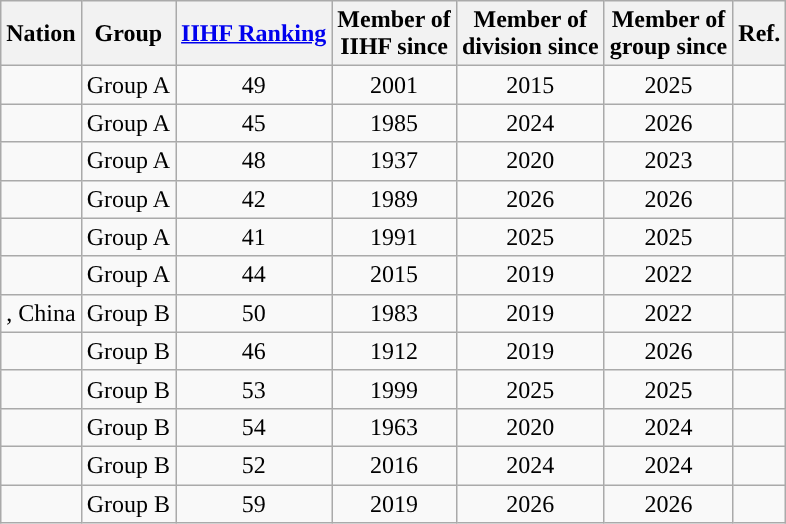<table class="wikitable sortable" style="text-align:center">
<tr>
<th>Nation</th>
<th>Group<br></th>
<th><a href='#'>IIHF Ranking</a><br></th>
<th>Member of<br>IIHF since</th>
<th>Member of<br>division since</th>
<th>Member of<br>group since</th>
<th class="unsortable">Ref.</th>
</tr>
<tr>
<td align="left"></td>
<td align="left">Group A</td>
<td>49</td>
<td>2001</td>
<td> 2015</td>
<td> 2025</td>
<td></td>
</tr>
<tr>
<td align="left"></td>
<td align="left">Group A</td>
<td>45</td>
<td>1985</td>
<td> 2024</td>
<td> 2026</td>
<td></td>
</tr>
<tr>
<td align="left"></td>
<td align="left">Group A</td>
<td>48</td>
<td>1937</td>
<td> 2020</td>
<td> 2023</td>
<td></td>
</tr>
<tr>
<td align="left"></td>
<td align="left">Group A</td>
<td>42</td>
<td>1989</td>
<td> 2026</td>
<td> 2026</td>
<td></td>
</tr>
<tr>
<td align="left"></td>
<td align="left">Group A</td>
<td>41</td>
<td>1991</td>
<td> 2025</td>
<td> 2025</td>
<td></td>
</tr>
<tr>
<td align="left"></td>
<td align="left">Group A</td>
<td>44</td>
<td>2015</td>
<td> 2019</td>
<td> 2022</td>
<td></td>
</tr>
<tr>
<td align="left">, China</td>
<td align="left">Group B</td>
<td>50</td>
<td>1983</td>
<td> 2019</td>
<td> 2022</td>
<td></td>
</tr>
<tr>
<td align="left"></td>
<td align="left">Group B</td>
<td>46</td>
<td>1912</td>
<td> 2019</td>
<td> 2026</td>
<td></td>
</tr>
<tr>
<td align="left"></td>
<td align="left">Group B</td>
<td>53</td>
<td>1999</td>
<td> 2025</td>
<td> 2025</td>
<td></td>
</tr>
<tr>
<td align="left"></td>
<td align="left">Group B</td>
<td>54</td>
<td>1963</td>
<td> 2020</td>
<td> 2024</td>
<td></td>
</tr>
<tr>
<td align="left"></td>
<td align="left">Group B</td>
<td>52</td>
<td>2016</td>
<td> 2024</td>
<td> 2024</td>
<td></td>
</tr>
<tr>
<td align="left"></td>
<td align="left">Group B</td>
<td>59</td>
<td>2019</td>
<td> 2026</td>
<td> 2026</td>
<td></td>
</tr>
</table>
